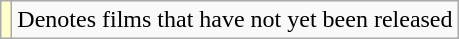<table class="wikitable">
<tr>
<td style="background:#ffc;"></td>
<td>Denotes films that have not yet been released</td>
</tr>
</table>
